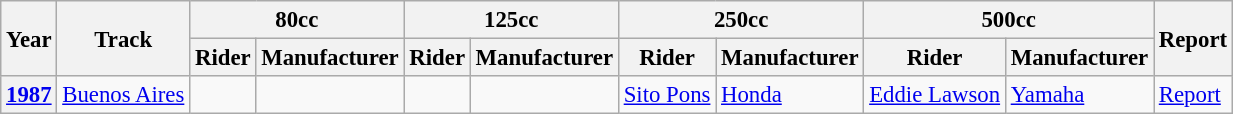<table class="wikitable" style="font-size: 95%;">
<tr>
<th rowspan=2>Year</th>
<th rowspan=2>Track</th>
<th colspan=2>80cc</th>
<th colspan=2>125cc</th>
<th colspan=2>250cc</th>
<th colspan=2>500cc</th>
<th rowspan=2>Report</th>
</tr>
<tr>
<th>Rider</th>
<th>Manufacturer</th>
<th>Rider</th>
<th>Manufacturer</th>
<th>Rider</th>
<th>Manufacturer</th>
<th>Rider</th>
<th>Manufacturer</th>
</tr>
<tr>
<th><a href='#'>1987</a></th>
<td><a href='#'>Buenos Aires</a></td>
<td></td>
<td></td>
<td></td>
<td></td>
<td> <a href='#'>Sito Pons</a></td>
<td><a href='#'>Honda</a></td>
<td> <a href='#'>Eddie Lawson</a></td>
<td><a href='#'>Yamaha</a></td>
<td><a href='#'>Report</a></td>
</tr>
</table>
